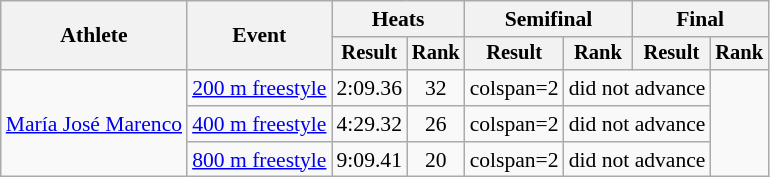<table class="wikitable" style="font-size:90%; text-align: center">
<tr>
<th rowspan="2">Athlete</th>
<th rowspan="2">Event</th>
<th colspan="2">Heats</th>
<th colspan="2">Semifinal</th>
<th colspan="2">Final</th>
</tr>
<tr style="font-size:95%">
<th>Result</th>
<th>Rank</th>
<th>Result</th>
<th>Rank</th>
<th>Result</th>
<th>Rank</th>
</tr>
<tr align=center>
<td align=left rowspan=3><a href='#'>María José Marenco</a></td>
<td align=left><a href='#'>200 m freestyle</a></td>
<td>2:09.36</td>
<td>32</td>
<td>colspan=2 </td>
<td colspan=2>did not advance</td>
</tr>
<tr align=center>
<td align=left><a href='#'>400 m freestyle</a></td>
<td>4:29.32</td>
<td>26</td>
<td>colspan=2 </td>
<td colspan=2>did not advance</td>
</tr>
<tr align=center>
<td align=left><a href='#'>800 m freestyle</a></td>
<td>9:09.41</td>
<td>20</td>
<td>colspan=2 </td>
<td colspan=2>did not advance</td>
</tr>
</table>
